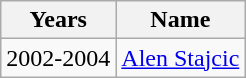<table class="wikitable">
<tr>
<th>Years</th>
<th>Name</th>
</tr>
<tr>
<td>2002-2004</td>
<td><a href='#'>Alen Stajcic</a></td>
</tr>
</table>
